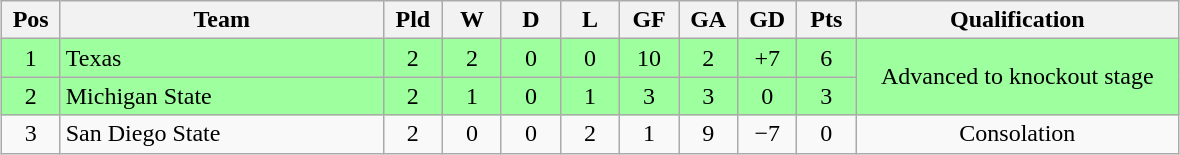<table class="wikitable" style="text-align:center; margin: 1em auto">
<tr>
<th style="width:2em">Pos</th>
<th style="width:13em">Team</th>
<th style="width:2em">Pld</th>
<th style="width:2em">W</th>
<th style="width:2em">D</th>
<th style="width:2em">L</th>
<th style="width:2em">GF</th>
<th style="width:2em">GA</th>
<th style="width:2em">GD</th>
<th style="width:2em">Pts</th>
<th style="width:13em">Qualification</th>
</tr>
<tr bgcolor="#9eff9e">
<td>1</td>
<td style="text-align:left">Texas</td>
<td>2</td>
<td>2</td>
<td>0</td>
<td>0</td>
<td>10</td>
<td>2</td>
<td>+7</td>
<td>6</td>
<td rowspan="2">Advanced to knockout stage</td>
</tr>
<tr bgcolor="#9eff9e">
<td>2</td>
<td style="text-align:left">Michigan State</td>
<td>2</td>
<td>1</td>
<td>0</td>
<td>1</td>
<td>3</td>
<td>3</td>
<td>0</td>
<td>3</td>
</tr>
<tr>
<td>3</td>
<td style="text-align:left">San Diego State</td>
<td>2</td>
<td>0</td>
<td>0</td>
<td>2</td>
<td>1</td>
<td>9</td>
<td>−7</td>
<td>0</td>
<td>Consolation</td>
</tr>
</table>
